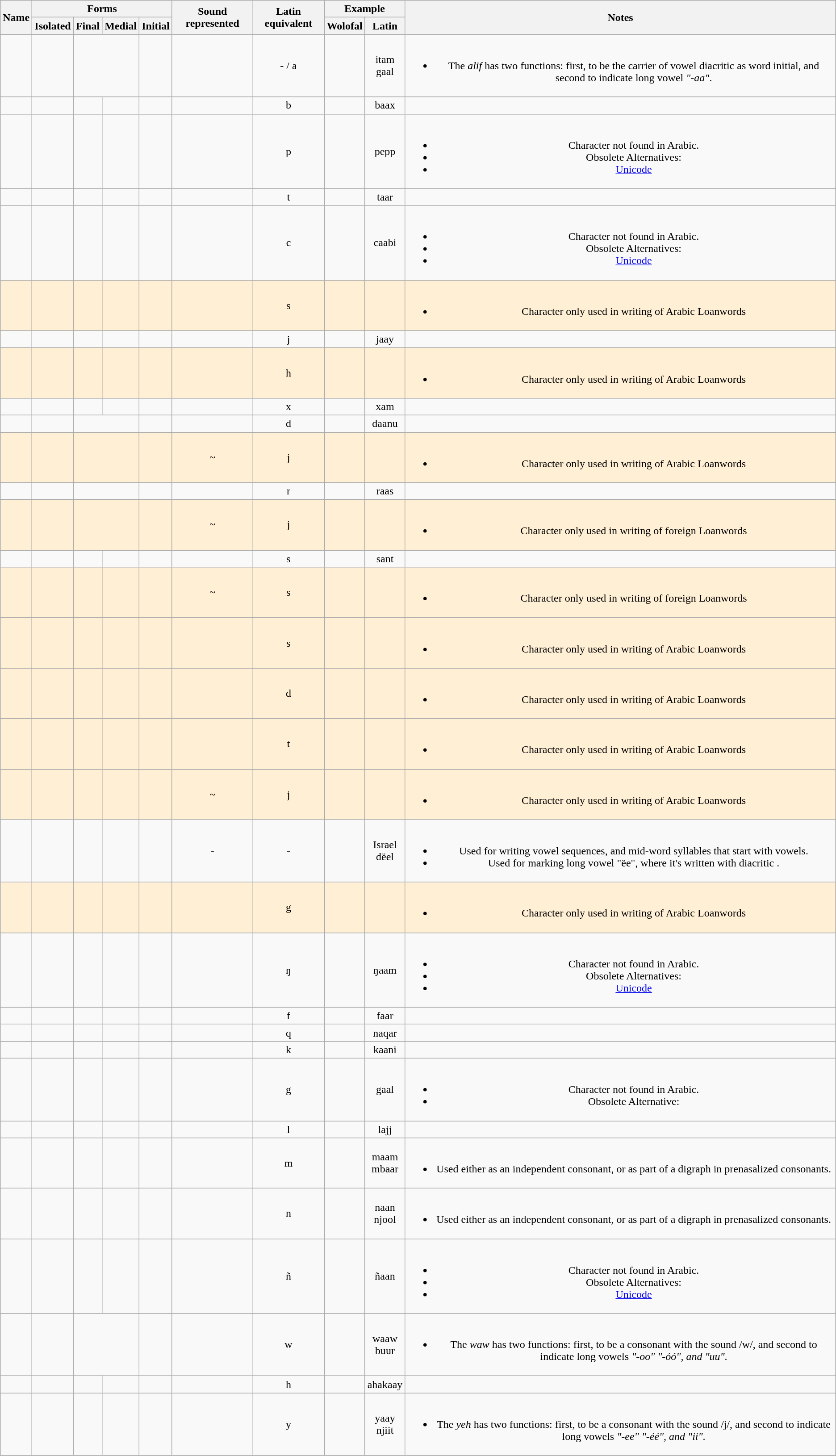<table class="wikitable" style="text-align: center;">
<tr>
<th rowspan="2">Name</th>
<th colspan="4">Forms</th>
<th rowspan="2">Sound represented</th>
<th rowspan="2">Latin equivalent</th>
<th colspan="2">Example</th>
<th rowspan="2">Notes</th>
</tr>
<tr>
<th>Isolated</th>
<th>Final</th>
<th>Medial</th>
<th>Initial</th>
<th>Wolofal</th>
<th>Latin</th>
</tr>
<tr>
<td><br></td>
<td><span></span></td>
<td colspan=2><span></span></td>
<td><span></span></td>
<td></td>
<td>- / a</td>
<td><span></span><br><span></span></td>
<td>itam<br>gaal</td>
<td><br><ul><li>The <em>alif</em> has two functions: first, to be the carrier of vowel diacritic as word initial, and second to indicate long vowel <em>"-aa"</em>.</li></ul></td>
</tr>
<tr>
<td><br></td>
<td><span></span></td>
<td><span></span></td>
<td><span></span></td>
<td><span></span></td>
<td></td>
<td>b</td>
<td><span></span></td>
<td>baax</td>
<td></td>
</tr>
<tr>
<td><br></td>
<td><span></span></td>
<td><span></span></td>
<td><span></span></td>
<td><span></span></td>
<td></td>
<td>p</td>
<td><span></span></td>
<td>pepp</td>
<td><br><ul><li>Character not found in Arabic.</li><li>Obsolete Alternatives: <span></span></li><li><a href='#'>Unicode</a> </li></ul></td>
</tr>
<tr>
<td><br></td>
<td><span></span></td>
<td><span></span></td>
<td><span></span></td>
<td><span></span></td>
<td></td>
<td>t</td>
<td><span></span></td>
<td>taar</td>
<td></td>
</tr>
<tr>
<td><br></td>
<td><span></span></td>
<td><span></span></td>
<td><span></span></td>
<td><span></span></td>
<td></td>
<td>c</td>
<td><span></span></td>
<td>caabi</td>
<td><br><ul><li>Character not found in Arabic.</li><li>Obsolete Alternatives: <span></span></li><li><a href='#'>Unicode</a> </li></ul></td>
</tr>
<tr bgcolor="#FFEFD5">
<td><br></td>
<td><span></span></td>
<td><span></span></td>
<td><span></span></td>
<td><span></span></td>
<td></td>
<td>s</td>
<td></td>
<td></td>
<td><br><ul><li>Character only used in writing of Arabic Loanwords</li></ul></td>
</tr>
<tr>
<td><br></td>
<td><span></span></td>
<td><span></span></td>
<td><span></span></td>
<td><span></span></td>
<td></td>
<td>j</td>
<td><span></span></td>
<td>jaay</td>
<td></td>
</tr>
<tr bgcolor="#FFEFD5">
<td><br></td>
<td><span></span></td>
<td><span></span></td>
<td><span></span></td>
<td><span></span></td>
<td></td>
<td>h</td>
<td></td>
<td></td>
<td><br><ul><li>Character only used in writing of Arabic Loanwords</li></ul></td>
</tr>
<tr>
<td><br></td>
<td><span></span></td>
<td><span></span></td>
<td><span></span></td>
<td><span></span></td>
<td></td>
<td>x</td>
<td><span></span></td>
<td>xam</td>
<td></td>
</tr>
<tr>
<td><br></td>
<td><span></span></td>
<td colspan=2><span></span></td>
<td><span></span></td>
<td></td>
<td>d</td>
<td><span></span></td>
<td>daanu</td>
<td></td>
</tr>
<tr bgcolor="#FFEFD5">
<td><br></td>
<td><span></span></td>
<td colspan=2><span></span></td>
<td><span></span></td>
<td>~</td>
<td>j</td>
<td></td>
<td></td>
<td><br><ul><li>Character only used in writing of Arabic Loanwords</li></ul></td>
</tr>
<tr>
<td><br></td>
<td><span></span></td>
<td colspan=2><span></span></td>
<td><span></span></td>
<td></td>
<td>r</td>
<td><span></span></td>
<td>raas</td>
<td></td>
</tr>
<tr bgcolor="#FFEFD5">
<td><br></td>
<td><span></span></td>
<td colspan=2><span></span></td>
<td><span></span></td>
<td>~</td>
<td>j</td>
<td></td>
<td></td>
<td><br><ul><li>Character only used in writing of foreign Loanwords</li></ul></td>
</tr>
<tr>
<td><br></td>
<td><span></span></td>
<td><span></span></td>
<td><span></span></td>
<td><span></span></td>
<td></td>
<td>s</td>
<td><span></span></td>
<td>sant</td>
<td></td>
</tr>
<tr bgcolor="#FFEFD5">
<td><br></td>
<td><span></span></td>
<td><span></span></td>
<td><span></span></td>
<td><span></span></td>
<td>~</td>
<td>s</td>
<td></td>
<td></td>
<td><br><ul><li>Character only used in writing of foreign Loanwords</li></ul></td>
</tr>
<tr bgcolor="#FFEFD5">
<td><br></td>
<td><span></span></td>
<td><span></span></td>
<td><span></span></td>
<td><span></span></td>
<td></td>
<td>s</td>
<td></td>
<td></td>
<td><br><ul><li>Character only used in writing of Arabic Loanwords</li></ul></td>
</tr>
<tr bgcolor="#FFEFD5">
<td><br></td>
<td><span></span></td>
<td><span></span></td>
<td><span></span></td>
<td><span></span></td>
<td></td>
<td>d</td>
<td></td>
<td></td>
<td><br><ul><li>Character only used in writing of Arabic Loanwords</li></ul></td>
</tr>
<tr bgcolor="#FFEFD5">
<td><br></td>
<td><span></span></td>
<td><span></span></td>
<td><span></span></td>
<td><span></span></td>
<td></td>
<td>t</td>
<td></td>
<td></td>
<td><br><ul><li>Character only used in writing of Arabic Loanwords</li></ul></td>
</tr>
<tr bgcolor="#FFEFD5">
<td><br></td>
<td><span></span></td>
<td><span></span></td>
<td><span></span></td>
<td><span></span></td>
<td>~</td>
<td>j</td>
<td></td>
<td></td>
<td><br><ul><li>Character only used in writing of Arabic Loanwords</li></ul></td>
</tr>
<tr>
<td><br></td>
<td><span></span></td>
<td><span></span></td>
<td><span></span></td>
<td><span></span></td>
<td>-</td>
<td>-</td>
<td><span></span><br><span></span></td>
<td>Israel<br>dëel</td>
<td>‌<br><ul><li>Used for writing vowel sequences, and mid-word syllables that start with vowels.</li><li>Used for marking long vowel "ëe", where it's written with diacritic <span></span>.</li></ul></td>
</tr>
<tr bgcolor="#FFEFD5">
<td><br></td>
<td><span></span></td>
<td><span></span></td>
<td><span></span></td>
<td><span></span></td>
<td></td>
<td>g</td>
<td></td>
<td></td>
<td><br><ul><li>Character only used in writing of Arabic Loanwords</li></ul></td>
</tr>
<tr>
<td><br></td>
<td><span></span></td>
<td><span></span></td>
<td><span></span></td>
<td><span></span></td>
<td></td>
<td>ŋ</td>
<td><span></span></td>
<td>ŋaam</td>
<td><br><ul><li>Character not found in Arabic.</li><li>Obsolete Alternatives: <span></span></li><li><a href='#'>Unicode</a> </li></ul></td>
</tr>
<tr>
<td><br></td>
<td><span></span></td>
<td><span></span></td>
<td><span></span></td>
<td><span></span></td>
<td></td>
<td>f</td>
<td><span></span></td>
<td>faar</td>
<td></td>
</tr>
<tr>
<td><br></td>
<td><span></span></td>
<td><span></span></td>
<td><span></span></td>
<td><span></span></td>
<td></td>
<td>q</td>
<td><span></span></td>
<td>naqar</td>
<td></td>
</tr>
<tr>
<td><br></td>
<td><span></span></td>
<td><span></span></td>
<td><span></span></td>
<td><span></span></td>
<td></td>
<td>k</td>
<td><span></span></td>
<td>kaani</td>
<td></td>
</tr>
<tr>
<td><br></td>
<td><span></span></td>
<td><span></span></td>
<td><span></span></td>
<td><span></span></td>
<td></td>
<td>g</td>
<td><span></span></td>
<td>gaal</td>
<td><br><ul><li>Character not found in Arabic.</li><li>Obsolete Alternative: <span></span></li></ul></td>
</tr>
<tr>
<td><br></td>
<td><span></span></td>
<td><span></span></td>
<td><span></span></td>
<td><span></span></td>
<td></td>
<td>l</td>
<td><span></span></td>
<td>lajj</td>
<td></td>
</tr>
<tr>
<td><br></td>
<td><span></span></td>
<td><span></span></td>
<td><span></span></td>
<td><span></span></td>
<td></td>
<td>m</td>
<td><span></span><br><span></span></td>
<td>maam<br>mbaar</td>
<td><br><ul><li>Used either as an independent consonant, or as part of a digraph in prenasalized consonants.</li></ul></td>
</tr>
<tr>
<td><br></td>
<td><span></span></td>
<td><span></span></td>
<td><span></span></td>
<td><span></span></td>
<td></td>
<td>n</td>
<td><span></span><br><span></span></td>
<td>naan<br>njool</td>
<td><br><ul><li>Used either as an independent consonant, or as part of a digraph in prenasalized consonants.</li></ul></td>
</tr>
<tr>
<td><br></td>
<td><span></span></td>
<td><span></span></td>
<td><span></span></td>
<td><span></span></td>
<td></td>
<td>ñ</td>
<td><span></span></td>
<td>ñaan</td>
<td><br><ul><li>Character not found in Arabic.</li><li>Obsolete Alternatives: <span></span></li><li><a href='#'>Unicode</a> </li></ul></td>
</tr>
<tr>
<td><br></td>
<td><span></span></td>
<td colspan=2><span></span></td>
<td><span></span></td>
<td></td>
<td>w</td>
<td><span></span><br><span></span></td>
<td>waaw<br>buur</td>
<td><br><ul><li>The <em>waw</em> has two functions: first, to be a consonant with the sound /w/, and second to indicate long vowels <em>"-oo" "-óó", and "uu"</em>.</li></ul></td>
</tr>
<tr>
<td><br></td>
<td><span></span></td>
<td><span></span></td>
<td><span></span></td>
<td><span></span></td>
<td></td>
<td>h</td>
<td><span></span></td>
<td>ahakaay</td>
<td></td>
</tr>
<tr>
<td><br></td>
<td><span></span></td>
<td><span></span></td>
<td><span></span></td>
<td><span></span></td>
<td></td>
<td>y</td>
<td><span></span><br><span></span></td>
<td>yaay<br>njiit</td>
<td><br><ul><li>The <em>yeh</em> has two functions: first, to be a consonant with the sound /j/, and second to indicate long vowels <em>"-ee" "-éé", and "ii"</em>.</li></ul></td>
</tr>
</table>
